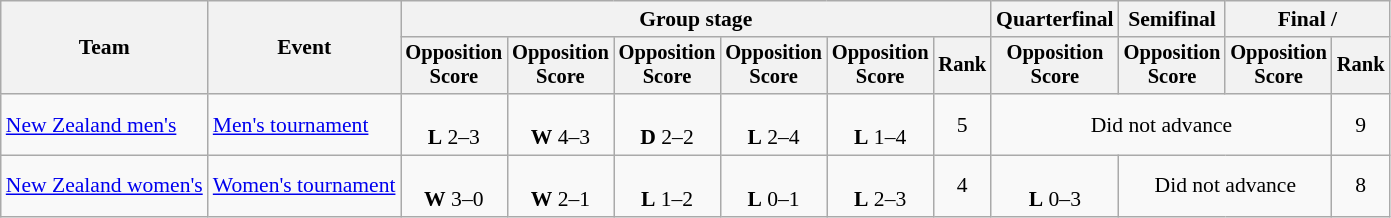<table class=wikitable style=font-size:90%;text-align:center>
<tr>
<th rowspan=2>Team</th>
<th rowspan=2>Event</th>
<th colspan=6>Group stage</th>
<th>Quarterfinal</th>
<th>Semifinal</th>
<th colspan=2>Final / </th>
</tr>
<tr style=font-size:95%>
<th>Opposition<br>Score</th>
<th>Opposition<br>Score</th>
<th>Opposition<br>Score</th>
<th>Opposition<br>Score</th>
<th>Opposition<br>Score</th>
<th>Rank</th>
<th>Opposition<br>Score</th>
<th>Opposition<br>Score</th>
<th>Opposition<br>Score</th>
<th>Rank</th>
</tr>
<tr>
<td align=left><a href='#'>New Zealand men's</a></td>
<td align=left><a href='#'>Men's tournament</a></td>
<td><br><strong>L</strong> 2–3</td>
<td><br><strong>W</strong> 4–3</td>
<td><br><strong>D</strong> 2–2</td>
<td><br><strong>L</strong> 2–4</td>
<td><br><strong>L</strong> 1–4</td>
<td>5</td>
<td colspan=3>Did not advance</td>
<td>9</td>
</tr>
<tr>
<td align=left><a href='#'>New Zealand women's</a></td>
<td align=left><a href='#'>Women's tournament</a></td>
<td><br><strong>W</strong> 3–0</td>
<td><br><strong>W</strong> 2–1</td>
<td><br><strong>L</strong> 1–2</td>
<td><br><strong>L</strong> 0–1</td>
<td><br><strong>L</strong> 2–3</td>
<td>4</td>
<td><br><strong>L</strong> 0–3</td>
<td colspan=2>Did not advance</td>
<td>8</td>
</tr>
</table>
